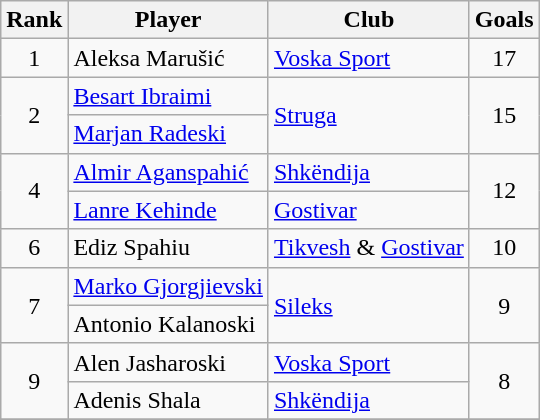<table class="wikitable" style="text-align:center">
<tr>
<th>Rank</th>
<th>Player</th>
<th>Club</th>
<th>Goals</th>
</tr>
<tr>
<td>1</td>
<td align="left"> Aleksa Marušić</td>
<td align="left"><a href='#'>Voska Sport</a></td>
<td>17</td>
</tr>
<tr>
<td rowspan="2">2</td>
<td align=left> <a href='#'>Besart Ibraimi</a></td>
<td rowspan="2" align=left><a href='#'>Struga</a></td>
<td rowspan="2">15</td>
</tr>
<tr>
<td align="left"> <a href='#'>Marjan Radeski</a></td>
</tr>
<tr>
<td rowspan="2">4</td>
<td align="left"> <a href='#'>Almir Aganspahić</a></td>
<td align="left"><a href='#'>Shkëndija</a></td>
<td rowspan="2">12</td>
</tr>
<tr>
<td align="left"> <a href='#'>Lanre Kehinde</a></td>
<td align="left"><a href='#'>Gostivar</a></td>
</tr>
<tr>
<td>6</td>
<td align=left> Ediz Spahiu</td>
<td align=left><a href='#'>Tikvesh</a> & <a href='#'>Gostivar</a></td>
<td>10</td>
</tr>
<tr>
<td rowspan="2">7</td>
<td align="left"> <a href='#'>Marko Gjorgjievski</a></td>
<td rowspan="2" align="left"><a href='#'>Sileks</a></td>
<td rowspan="2">9</td>
</tr>
<tr>
<td align="left"> Antonio Kalanoski</td>
</tr>
<tr>
<td rowspan="2">9</td>
<td align=left> Alen Jasharoski</td>
<td align=left><a href='#'>Voska Sport</a></td>
<td rowspan="2">8</td>
</tr>
<tr>
<td align=left> Adenis Shala</td>
<td align=left><a href='#'>Shkëndija</a></td>
</tr>
<tr>
</tr>
</table>
